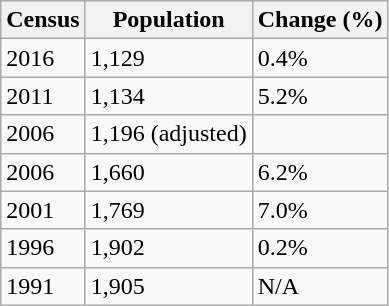<table class="wikitable">
<tr>
<th>Census</th>
<th>Population</th>
<th>Change (%)</th>
</tr>
<tr>
<td>2016</td>
<td>1,129</td>
<td> 0.4%</td>
</tr>
<tr>
<td>2011</td>
<td>1,134</td>
<td> 5.2%</td>
</tr>
<tr>
<td>2006</td>
<td>1,196 (adjusted)</td>
<td></td>
</tr>
<tr>
<td>2006</td>
<td>1,660</td>
<td>6.2%</td>
</tr>
<tr>
<td>2001</td>
<td>1,769</td>
<td>7.0%</td>
</tr>
<tr>
<td>1996</td>
<td>1,902</td>
<td>0.2%</td>
</tr>
<tr>
<td>1991</td>
<td>1,905</td>
<td>N/A</td>
</tr>
</table>
